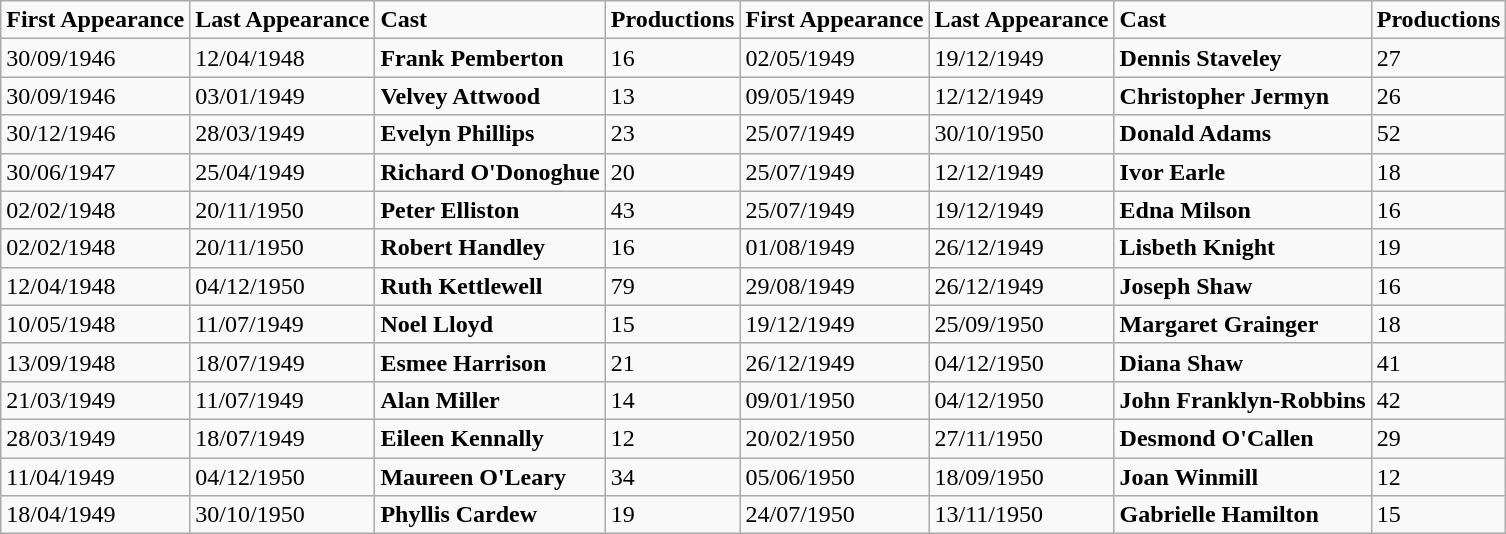<table class="wikitable">
<tr>
<td><strong>First Appearance</strong></td>
<td><strong>Last Appearance</strong></td>
<td><strong>Cast</strong></td>
<td><strong>Productions</strong></td>
<td><strong>First Appearance</strong></td>
<td><strong>Last Appearance</strong></td>
<td><strong>Cast</strong></td>
<td><strong>Productions</strong></td>
</tr>
<tr>
<td>30/09/1946</td>
<td>12/04/1948</td>
<td><strong>Frank Pemberton</strong></td>
<td>16</td>
<td>02/05/1949</td>
<td>19/12/1949</td>
<td><strong>Dennis Staveley</strong></td>
<td>27</td>
</tr>
<tr>
<td>30/09/1946</td>
<td>03/01/1949</td>
<td><strong>Velvey Attwood</strong></td>
<td>13</td>
<td>09/05/1949</td>
<td>12/12/1949</td>
<td><strong>Christopher Jermyn</strong></td>
<td>26</td>
</tr>
<tr>
<td>30/12/1946</td>
<td>28/03/1949</td>
<td><strong>Evelyn Phillips</strong></td>
<td>23</td>
<td>25/07/1949</td>
<td>30/10/1950</td>
<td><strong>Donald Adams</strong></td>
<td>52</td>
</tr>
<tr>
<td>30/06/1947</td>
<td>25/04/1949</td>
<td><strong>Richard O'Donoghue</strong></td>
<td>20</td>
<td>25/07/1949</td>
<td>12/12/1949</td>
<td><strong>Ivor Earle</strong></td>
<td>18</td>
</tr>
<tr>
<td>02/02/1948</td>
<td>20/11/1950</td>
<td><strong>Peter Elliston</strong></td>
<td>43</td>
<td>25/07/1949</td>
<td>19/12/1949</td>
<td><strong>Edna Milson</strong></td>
<td>16</td>
</tr>
<tr>
<td>02/02/1948</td>
<td>20/11/1950</td>
<td><strong>Robert Handley</strong></td>
<td>16</td>
<td>01/08/1949</td>
<td>26/12/1949</td>
<td><strong>Lisbeth Knight</strong></td>
<td>19</td>
</tr>
<tr>
<td>12/04/1948</td>
<td>04/12/1950</td>
<td><strong>Ruth Kettlewell</strong></td>
<td>79</td>
<td>29/08/1949</td>
<td>26/12/1949</td>
<td><strong>Joseph Shaw</strong></td>
<td>16</td>
</tr>
<tr>
<td>10/05/1948</td>
<td>11/07/1949</td>
<td><strong>Noel Lloyd</strong></td>
<td>15</td>
<td>19/12/1949</td>
<td>25/09/1950</td>
<td><strong>Margaret Grainger</strong></td>
<td>18</td>
</tr>
<tr>
<td>13/09/1948</td>
<td>18/07/1949</td>
<td><strong>Esmee Harrison</strong></td>
<td>21</td>
<td>26/12/1949</td>
<td>04/12/1950</td>
<td><strong>Diana Shaw</strong></td>
<td>41</td>
</tr>
<tr>
<td>21/03/1949</td>
<td>11/07/1949</td>
<td><strong>Alan Miller</strong></td>
<td>14</td>
<td>09/01/1950</td>
<td>04/12/1950</td>
<td><strong>John Franklyn-Robbins</strong></td>
<td>42</td>
</tr>
<tr>
<td>28/03/1949</td>
<td>18/07/1949</td>
<td><strong>Eileen Kennally</strong></td>
<td>12</td>
<td>20/02/1950</td>
<td>27/11/1950</td>
<td><strong>Desmond O'Callen</strong></td>
<td>29</td>
</tr>
<tr>
<td>11/04/1949</td>
<td>04/12/1950</td>
<td><strong>Maureen O'Leary</strong></td>
<td>34</td>
<td>05/06/1950</td>
<td>18/09/1950</td>
<td><strong>Joan Winmill</strong></td>
<td>12</td>
</tr>
<tr>
<td>18/04/1949</td>
<td>30/10/1950</td>
<td><strong>Phyllis Cardew</strong></td>
<td>19</td>
<td>24/07/1950</td>
<td>13/11/1950</td>
<td><strong>Gabrielle Hamilton</strong></td>
<td>15</td>
</tr>
</table>
